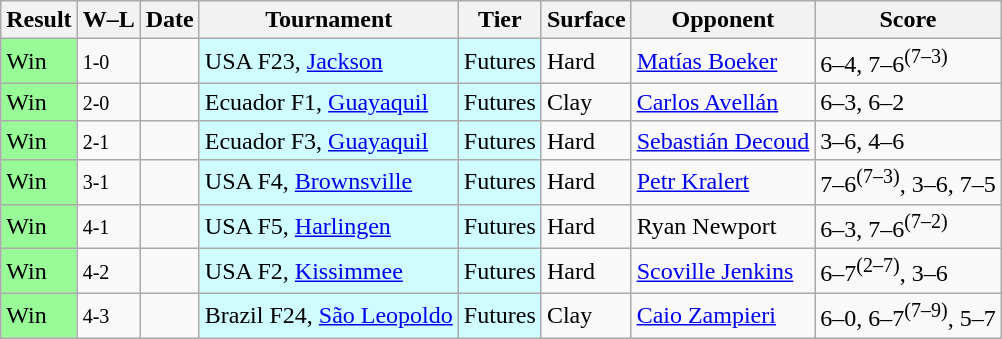<table class="sortable wikitable">
<tr>
<th>Result</th>
<th class="unsortable">W–L</th>
<th>Date</th>
<th>Tournament</th>
<th>Tier</th>
<th>Surface</th>
<th>Opponent</th>
<th class="unsortable">Score</th>
</tr>
<tr>
<td style="background:#98fb98;">Win</td>
<td><small>1-0</small></td>
<td></td>
<td style="background:#cffcff;">USA F23, <a href='#'>Jackson</a></td>
<td style="background:#cffcff;">Futures</td>
<td>Hard</td>
<td> <a href='#'>Matías Boeker</a></td>
<td>6–4, 7–6<sup>(7–3)</sup></td>
</tr>
<tr>
<td style="background:#98fb98;">Win</td>
<td><small>2-0</small></td>
<td></td>
<td style="background:#cffcff;">Ecuador F1, <a href='#'>Guayaquil</a></td>
<td style="background:#cffcff;">Futures</td>
<td>Clay</td>
<td> <a href='#'>Carlos Avellán</a></td>
<td>6–3, 6–2</td>
</tr>
<tr>
<td style="background:#98fb98;">Win</td>
<td><small>2-1</small></td>
<td></td>
<td style="background:#cffcff;">Ecuador F3, <a href='#'>Guayaquil</a></td>
<td style="background:#cffcff;">Futures</td>
<td>Hard</td>
<td> <a href='#'>Sebastián Decoud</a></td>
<td>3–6, 4–6</td>
</tr>
<tr>
<td style="background:#98fb98;">Win</td>
<td><small>3-1</small></td>
<td></td>
<td style="background:#cffcff;">USA F4, <a href='#'>Brownsville</a></td>
<td style="background:#cffcff;">Futures</td>
<td>Hard</td>
<td> <a href='#'>Petr Kralert</a></td>
<td>7–6<sup>(7–3)</sup>, 3–6, 7–5</td>
</tr>
<tr>
<td style="background:#98fb98;">Win</td>
<td><small>4-1</small></td>
<td></td>
<td style="background:#cffcff;">USA F5, <a href='#'>Harlingen</a></td>
<td style="background:#cffcff;">Futures</td>
<td>Hard</td>
<td> Ryan Newport</td>
<td>6–3, 7–6<sup>(7–2)</sup></td>
</tr>
<tr>
<td style="background:#98fb98;">Win</td>
<td><small>4-2</small></td>
<td></td>
<td style="background:#cffcff;">USA F2, <a href='#'>Kissimmee</a></td>
<td style="background:#cffcff;">Futures</td>
<td>Hard</td>
<td> <a href='#'>Scoville Jenkins</a></td>
<td>6–7<sup>(2–7)</sup>, 3–6</td>
</tr>
<tr>
<td style="background:#98fb98;">Win</td>
<td><small>4-3</small></td>
<td></td>
<td style="background:#cffcff;">Brazil F24, <a href='#'>São Leopoldo</a></td>
<td style="background:#cffcff;">Futures</td>
<td>Clay</td>
<td> <a href='#'>Caio Zampieri</a></td>
<td>6–0, 6–7<sup>(7–9)</sup>, 5–7</td>
</tr>
</table>
